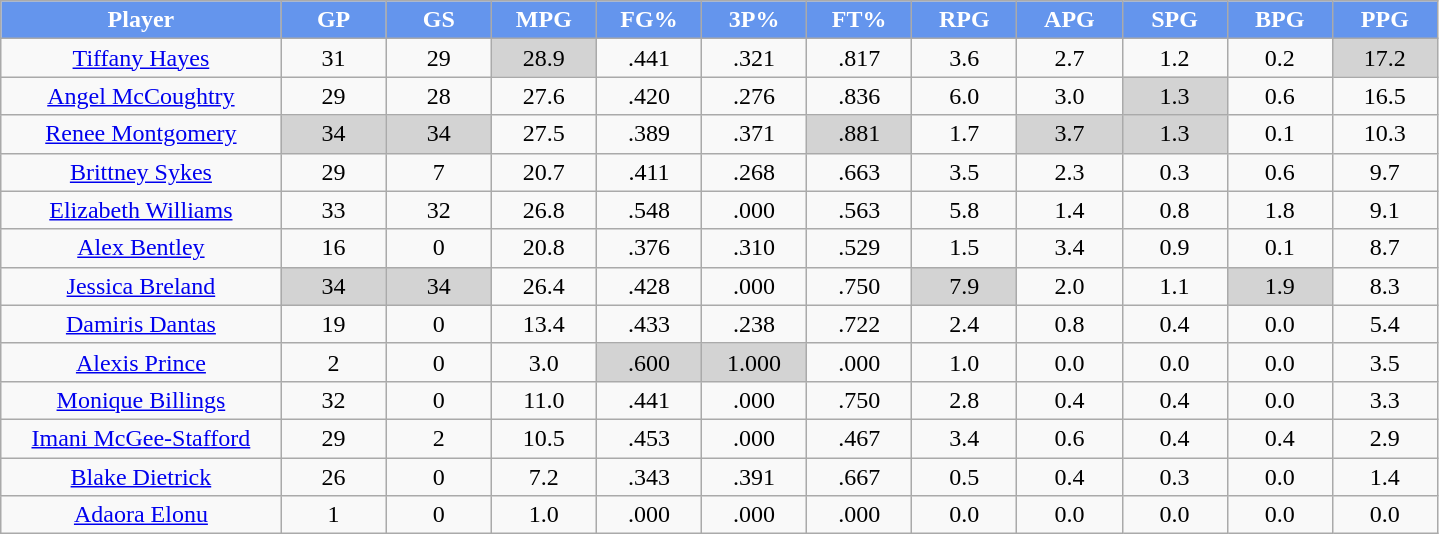<table class="wikitable sortable" style="text-align:center;">
<tr>
<th style="background:#6495ED;color:white;" width="16%">Player</th>
<th style="background:#6495ED;color:white;" width="6%">GP</th>
<th style="background:#6495ED;color:white;" width="6%">GS</th>
<th style="background:#6495ED;color:white;" width="6%">MPG</th>
<th style="background:#6495ED;color:white;" width="6%">FG%</th>
<th style="background:#6495ED;color:white;" width="6%">3P%</th>
<th style="background:#6495ED;color:white;" width="6%">FT%</th>
<th style="background:#6495ED;color:white;" width="6%">RPG</th>
<th style="background:#6495ED;color:white;" width="6%">APG</th>
<th style="background:#6495ED;color:white;" width="6%">SPG</th>
<th style="background:#6495ED;color:white;" width="6%">BPG</th>
<th style="background:#6495ED;color:white;" width="6%">PPG</th>
</tr>
<tr>
<td><a href='#'>Tiffany Hayes</a></td>
<td>31</td>
<td>29</td>
<td style="background:#D3D3D3;">28.9</td>
<td>.441</td>
<td>.321</td>
<td>.817</td>
<td>3.6</td>
<td>2.7</td>
<td>1.2</td>
<td>0.2</td>
<td style="background:#D3D3D3;">17.2</td>
</tr>
<tr>
<td><a href='#'>Angel McCoughtry</a></td>
<td>29</td>
<td>28</td>
<td>27.6</td>
<td>.420</td>
<td>.276</td>
<td>.836</td>
<td>6.0</td>
<td>3.0</td>
<td style="background:#D3D3D3;">1.3</td>
<td>0.6</td>
<td>16.5</td>
</tr>
<tr>
<td><a href='#'>Renee Montgomery</a></td>
<td style="background:#D3D3D3;">34</td>
<td style="background:#D3D3D3;">34</td>
<td>27.5</td>
<td>.389</td>
<td>.371</td>
<td style="background:#D3D3D3;">.881</td>
<td>1.7</td>
<td style="background:#D3D3D3;">3.7</td>
<td style="background:#D3D3D3;">1.3</td>
<td>0.1</td>
<td>10.3</td>
</tr>
<tr>
<td><a href='#'>Brittney Sykes</a></td>
<td>29</td>
<td>7</td>
<td>20.7</td>
<td>.411</td>
<td>.268</td>
<td>.663</td>
<td>3.5</td>
<td>2.3</td>
<td>0.3</td>
<td>0.6</td>
<td>9.7</td>
</tr>
<tr>
<td><a href='#'>Elizabeth Williams</a></td>
<td>33</td>
<td>32</td>
<td>26.8</td>
<td>.548</td>
<td>.000</td>
<td>.563</td>
<td>5.8</td>
<td>1.4</td>
<td>0.8</td>
<td>1.8</td>
<td>9.1</td>
</tr>
<tr>
<td><a href='#'>Alex Bentley</a></td>
<td>16</td>
<td>0</td>
<td>20.8</td>
<td>.376</td>
<td>.310</td>
<td>.529</td>
<td>1.5</td>
<td>3.4</td>
<td>0.9</td>
<td>0.1</td>
<td>8.7</td>
</tr>
<tr>
<td><a href='#'>Jessica Breland</a></td>
<td style="background:#D3D3D3;">34</td>
<td style="background:#D3D3D3;">34</td>
<td>26.4</td>
<td>.428</td>
<td>.000</td>
<td>.750</td>
<td style="background:#D3D3D3;">7.9</td>
<td>2.0</td>
<td>1.1</td>
<td style="background:#D3D3D3;">1.9</td>
<td>8.3</td>
</tr>
<tr>
<td><a href='#'>Damiris Dantas</a></td>
<td>19</td>
<td>0</td>
<td>13.4</td>
<td>.433</td>
<td>.238</td>
<td>.722</td>
<td>2.4</td>
<td>0.8</td>
<td>0.4</td>
<td>0.0</td>
<td>5.4</td>
</tr>
<tr>
<td><a href='#'>Alexis Prince</a></td>
<td>2</td>
<td>0</td>
<td>3.0</td>
<td style="background:#D3D3D3;">.600</td>
<td style="background:#D3D3D3;">1.000</td>
<td>.000</td>
<td>1.0</td>
<td>0.0</td>
<td>0.0</td>
<td>0.0</td>
<td>3.5</td>
</tr>
<tr>
<td><a href='#'>Monique Billings</a></td>
<td>32</td>
<td>0</td>
<td>11.0</td>
<td>.441</td>
<td>.000</td>
<td>.750</td>
<td>2.8</td>
<td>0.4</td>
<td>0.4</td>
<td>0.0</td>
<td>3.3</td>
</tr>
<tr>
<td><a href='#'>Imani McGee-Stafford</a></td>
<td>29</td>
<td>2</td>
<td>10.5</td>
<td>.453</td>
<td>.000</td>
<td>.467</td>
<td>3.4</td>
<td>0.6</td>
<td>0.4</td>
<td>0.4</td>
<td>2.9</td>
</tr>
<tr>
<td><a href='#'>Blake Dietrick</a></td>
<td>26</td>
<td>0</td>
<td>7.2</td>
<td>.343</td>
<td>.391</td>
<td>.667</td>
<td>0.5</td>
<td>0.4</td>
<td>0.3</td>
<td>0.0</td>
<td>1.4</td>
</tr>
<tr>
<td><a href='#'>Adaora Elonu</a></td>
<td>1</td>
<td>0</td>
<td>1.0</td>
<td>.000</td>
<td>.000</td>
<td>.000</td>
<td>0.0</td>
<td>0.0</td>
<td>0.0</td>
<td>0.0</td>
<td>0.0</td>
</tr>
</table>
